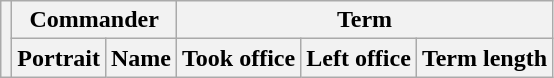<table class="wikitable sortable">
<tr>
<th rowspan=2></th>
<th colspan=2>Commander</th>
<th colspan=3>Term</th>
</tr>
<tr>
<th>Portrait</th>
<th>Name</th>
<th>Took office</th>
<th>Left office</th>
<th>Term length<br></th>
</tr>
</table>
